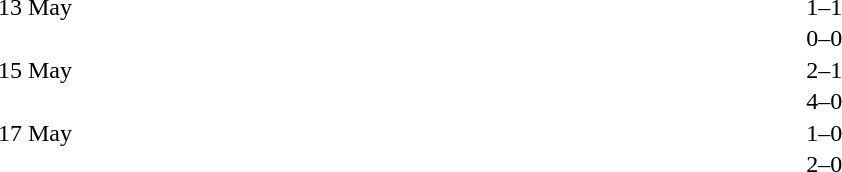<table cellspacing=1 width=70%>
<tr>
<th width=25%></th>
<th width=30%></th>
<th width=15%></th>
<th width=30%></th>
</tr>
<tr>
<td>13 May</td>
<td align=right></td>
<td align=center>1–1</td>
<td></td>
</tr>
<tr>
<td></td>
<td align=right></td>
<td align=center>0–0</td>
<td></td>
</tr>
<tr>
<td>15 May</td>
<td align=right></td>
<td align=center>2–1</td>
<td></td>
</tr>
<tr>
<td></td>
<td align=right></td>
<td align=center>4–0</td>
<td></td>
</tr>
<tr>
<td>17 May</td>
<td align=right></td>
<td align=center>1–0</td>
<td></td>
</tr>
<tr>
<td></td>
<td align=right></td>
<td align=center>2–0</td>
<td></td>
</tr>
</table>
